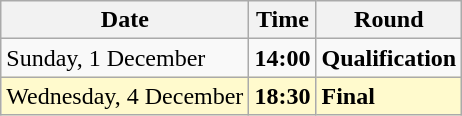<table class="wikitable">
<tr>
<th>Date</th>
<th>Time</th>
<th>Round</th>
</tr>
<tr>
<td>Sunday, 1 December</td>
<td><strong>14:00</strong></td>
<td><strong>Qualification</strong></td>
</tr>
<tr>
<td style=background:lemonchiffon>Wednesday, 4 December</td>
<td style=background:lemonchiffon><strong>18:30</strong></td>
<td style=background:lemonchiffon><strong>Final</strong></td>
</tr>
</table>
